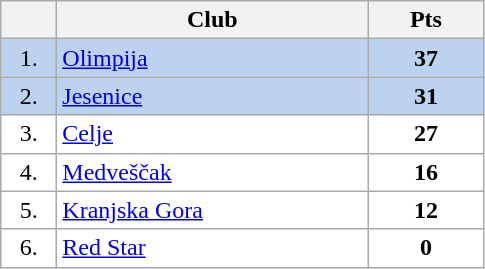<table class="wikitable">
<tr>
<th width="30"></th>
<th width="200">Club</th>
<th width="70">Pts</th>
</tr>
<tr bgcolor="#BCD2EE" align="center">
<td>1.</td>
<td align="left"><a href='#'>Olimpija</a></td>
<td><strong>37</strong></td>
</tr>
<tr bgcolor="#BCD2EE" align="center">
<td>2.</td>
<td align="left"><a href='#'>Jesenice</a></td>
<td><strong>31</strong></td>
</tr>
<tr bgcolor="#FFFFFF" align="center">
<td>3.</td>
<td align="left"><a href='#'>Celje</a></td>
<td><strong>27</strong></td>
</tr>
<tr bgcolor="#FFFFFF" align="center">
<td>4.</td>
<td align="left"><a href='#'>Medveščak</a></td>
<td><strong>16</strong></td>
</tr>
<tr bgcolor="#FFFFFF" align="center">
<td>5.</td>
<td align="left"><a href='#'>Kranjska Gora</a></td>
<td><strong>12</strong></td>
</tr>
<tr bgcolor="#FFFFFF" align="center">
<td>6.</td>
<td align="left"><a href='#'>Red Star</a></td>
<td><strong>0</strong></td>
</tr>
</table>
